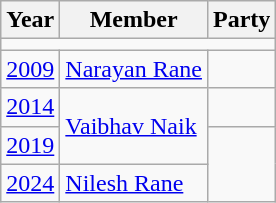<table class="wikitable">
<tr>
<th>Year</th>
<th>Member</th>
<th colspan="2">Party</th>
</tr>
<tr>
<td colspan="4"></td>
</tr>
<tr>
<td><a href='#'>2009</a></td>
<td><a href='#'>Narayan Rane</a></td>
<td></td>
</tr>
<tr>
<td><a href='#'>2014</a></td>
<td rowspan="2"><a href='#'>Vaibhav Naik</a></td>
<td></td>
</tr>
<tr>
<td><a href='#'>2019</a></td>
</tr>
<tr>
<td><a href='#'>2024</a></td>
<td><a href='#'>Nilesh Rane</a></td>
</tr>
</table>
